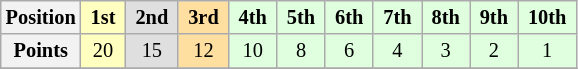<table class="wikitable" style="font-size:85%; text-align:center">
<tr>
<th>Position</th>
<td style="background:#ffffbf;"> <strong>1st</strong> </td>
<td style="background:#dfdfdf;"> <strong>2nd</strong> </td>
<td style="background:#ffdf9f;"> <strong>3rd</strong> </td>
<td style="background:#dfffdf;"> <strong>4th</strong> </td>
<td style="background:#dfffdf;"> <strong>5th</strong> </td>
<td style="background:#dfffdf;"> <strong>6th</strong> </td>
<td style="background:#dfffdf;"> <strong>7th</strong> </td>
<td style="background:#dfffdf;"> <strong>8th</strong> </td>
<td style="background:#dfffdf;"> <strong>9th</strong> </td>
<td style="background:#dfffdf;"> <strong>10th</strong> </td>
</tr>
<tr>
<th>Points</th>
<td style="background:#ffffbf;">20</td>
<td style="background:#dfdfdf;">15</td>
<td style="background:#ffdf9f;">12</td>
<td style="background:#dfffdf;">10</td>
<td style="background:#dfffdf;">8</td>
<td style="background:#dfffdf;">6</td>
<td style="background:#dfffdf;">4</td>
<td style="background:#dfffdf;">3</td>
<td style="background:#dfffdf;">2</td>
<td style="background:#dfffdf;">1</td>
</tr>
<tr>
</tr>
</table>
